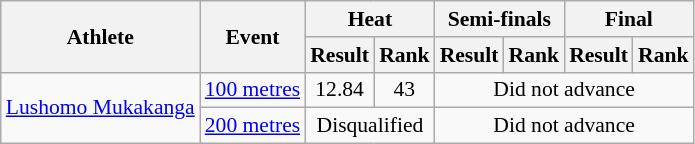<table class="wikitable" style="font-size:90%; text-align:center">
<tr>
<th rowspan="2">Athlete</th>
<th rowspan="2">Event</th>
<th colspan="2">Heat</th>
<th colspan="2">Semi-finals</th>
<th colspan="2">Final</th>
</tr>
<tr>
<th>Result</th>
<th>Rank</th>
<th>Result</th>
<th>Rank</th>
<th>Result</th>
<th>Rank</th>
</tr>
<tr>
<td align="left" rowspan=2><a href='#'>Lushomo Mukakanga</a></td>
<td align="left"><a href='#'>100 metres</a></td>
<td>12.84</td>
<td>43</td>
<td colspan="4">Did not advance</td>
</tr>
<tr>
<td align="left"><a href='#'>200 metres</a></td>
<td colspan="2">Disqualified</td>
<td colspan="4">Did not advance</td>
</tr>
</table>
